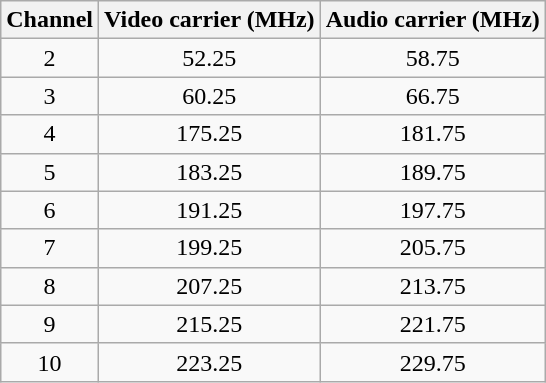<table class="wikitable" style="text-align: center; border-collapse:collapse">
<tr>
<th>Channel</th>
<th>Video carrier (MHz)</th>
<th>Audio carrier (MHz)</th>
</tr>
<tr>
<td>2</td>
<td>52.25</td>
<td>58.75</td>
</tr>
<tr>
<td>3</td>
<td>60.25</td>
<td>66.75</td>
</tr>
<tr>
<td>4</td>
<td>175.25</td>
<td>181.75</td>
</tr>
<tr>
<td>5</td>
<td>183.25</td>
<td>189.75</td>
</tr>
<tr>
<td>6</td>
<td>191.25</td>
<td>197.75</td>
</tr>
<tr>
<td>7</td>
<td>199.25</td>
<td>205.75</td>
</tr>
<tr>
<td>8</td>
<td>207.25</td>
<td>213.75</td>
</tr>
<tr>
<td>9</td>
<td>215.25</td>
<td>221.75</td>
</tr>
<tr>
<td>10</td>
<td>223.25</td>
<td>229.75</td>
</tr>
</table>
